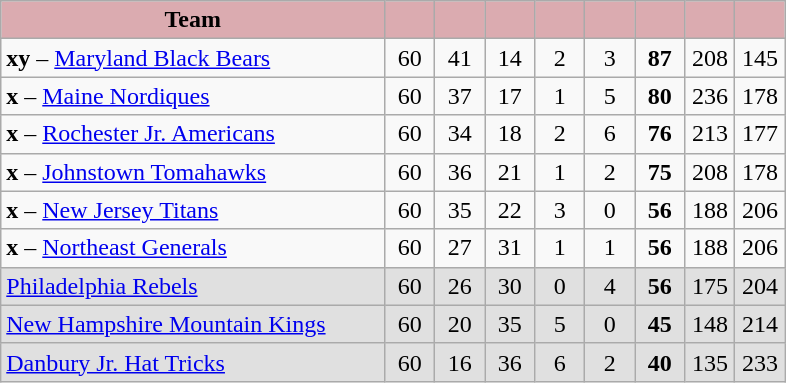<table class="wikitable" style="text-align:center">
<tr>
<th style="background:#dbabb0; width:46%;">Team</th>
<th style="background:#dbabb0; width:6%;"></th>
<th style="background:#dbabb0; width:6%;"></th>
<th style="background:#dbabb0; width:6%;"></th>
<th style="background:#dbabb0; width:6%;"></th>
<th style="background:#dbabb0; width:6%;"></th>
<th style="background:#dbabb0; width:6%;"></th>
<th style="background:#dbabb0; width:6%;"></th>
<th style="background:#dbabb0; width:6%;"></th>
</tr>
<tr>
<td align=left><strong>xy</strong> – <a href='#'>Maryland Black Bears</a></td>
<td>60</td>
<td>41</td>
<td>14</td>
<td>2</td>
<td>3</td>
<td><strong>87</strong></td>
<td>208</td>
<td>145</td>
</tr>
<tr>
<td align=left><strong>x</strong> – <a href='#'>Maine Nordiques</a></td>
<td>60</td>
<td>37</td>
<td>17</td>
<td>1</td>
<td>5</td>
<td><strong>80</strong></td>
<td>236</td>
<td>178</td>
</tr>
<tr>
<td align=left><strong>x</strong> – <a href='#'>Rochester Jr. Americans</a></td>
<td>60</td>
<td>34</td>
<td>18</td>
<td>2</td>
<td>6</td>
<td><strong>76</strong></td>
<td>213</td>
<td>177</td>
</tr>
<tr>
<td align=left><strong>x</strong> – <a href='#'>Johnstown Tomahawks</a></td>
<td>60</td>
<td>36</td>
<td>21</td>
<td>1</td>
<td>2</td>
<td><strong>75</strong></td>
<td>208</td>
<td>178</td>
</tr>
<tr>
<td align=left><strong>x</strong> – <a href='#'>New Jersey Titans</a></td>
<td>60</td>
<td>35</td>
<td>22</td>
<td>3</td>
<td>0</td>
<td><strong>56</strong></td>
<td>188</td>
<td>206</td>
</tr>
<tr>
<td align=left><strong>x</strong> – <a href='#'>Northeast Generals</a></td>
<td>60</td>
<td>27</td>
<td>31</td>
<td>1</td>
<td>1</td>
<td><strong>56</strong></td>
<td>188</td>
<td>206</td>
</tr>
<tr bgcolor=e0e0e0>
<td align=left><a href='#'>Philadelphia Rebels</a></td>
<td>60</td>
<td>26</td>
<td>30</td>
<td>0</td>
<td>4</td>
<td><strong>56</strong></td>
<td>175</td>
<td>204</td>
</tr>
<tr bgcolor=e0e0e0>
<td align=left><a href='#'>New Hampshire Mountain Kings</a></td>
<td>60</td>
<td>20</td>
<td>35</td>
<td>5</td>
<td>0</td>
<td><strong>45</strong></td>
<td>148</td>
<td>214</td>
</tr>
<tr bgcolor=e0e0e0>
<td align=left><a href='#'>Danbury Jr. Hat Tricks</a></td>
<td>60</td>
<td>16</td>
<td>36</td>
<td>6</td>
<td>2</td>
<td><strong>40</strong></td>
<td>135</td>
<td>233</td>
</tr>
</table>
